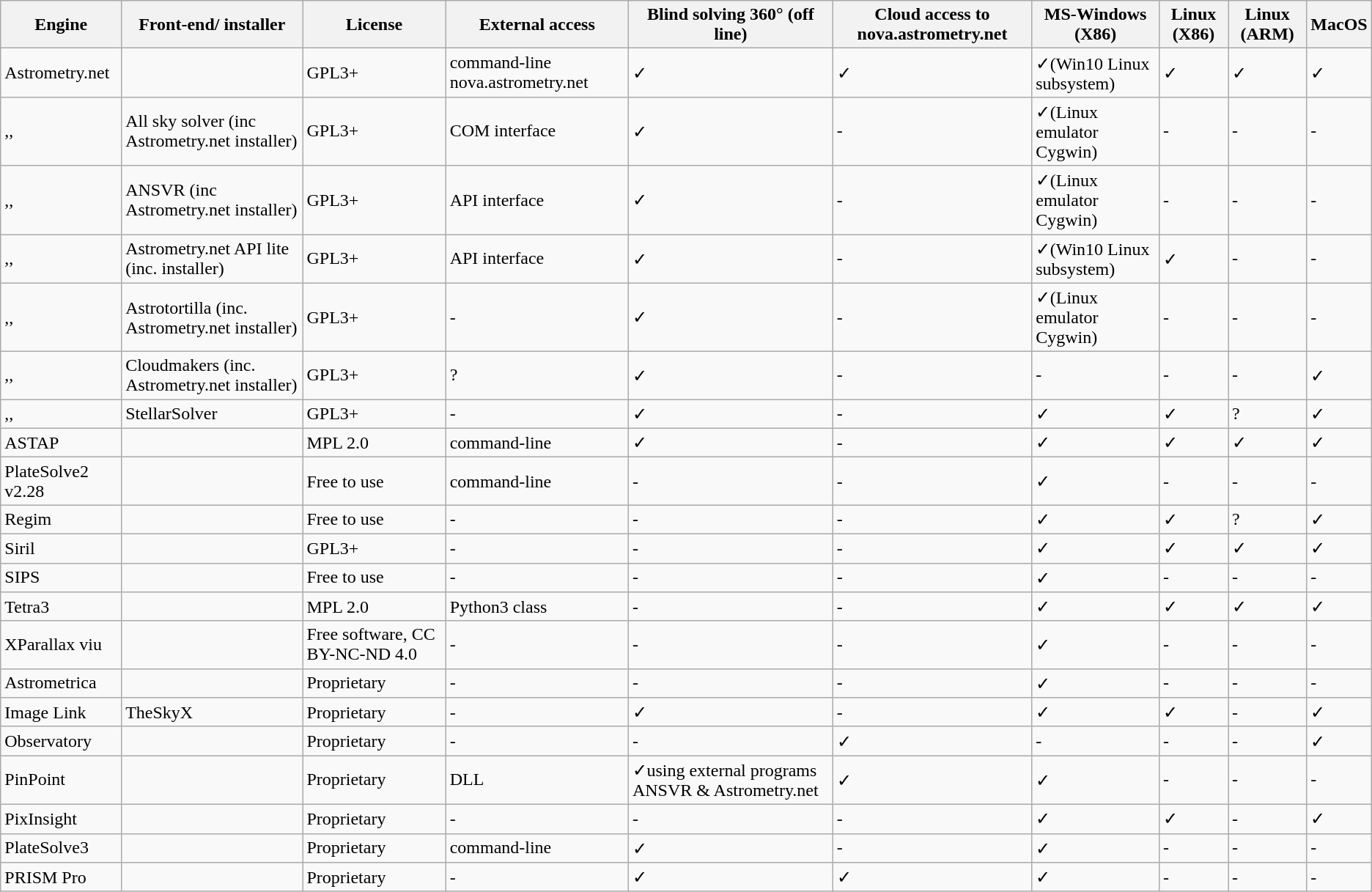<table class="wikitable">
<tr>
<th>Engine</th>
<th>Front-end/ installer</th>
<th>License</th>
<th>External access</th>
<th>Blind solving 360° (off line)</th>
<th>Cloud access to nova.astrometry.net</th>
<th>MS-Windows (X86)</th>
<th>Linux (X86)</th>
<th>Linux (ARM)</th>
<th>MacOS</th>
</tr>
<tr>
<td>Astrometry.net</td>
<td></td>
<td>GPL3+</td>
<td>command-line nova.astrometry.net</td>
<td>✓</td>
<td>✓</td>
<td>✓(Win10 Linux subsystem)</td>
<td>✓</td>
<td>✓</td>
<td>✓</td>
</tr>
<tr>
<td>,,</td>
<td>All sky solver (inc Astrometry.net installer)</td>
<td>GPL3+</td>
<td>COM interface</td>
<td>✓</td>
<td>-</td>
<td>✓(Linux emulator Cygwin)</td>
<td>-</td>
<td>-</td>
<td>-</td>
</tr>
<tr>
<td>,,</td>
<td>ANSVR (inc Astrometry.net installer)</td>
<td>GPL3+</td>
<td>API interface</td>
<td>✓</td>
<td>-</td>
<td>✓(Linux emulator Cygwin)</td>
<td>-</td>
<td>-</td>
<td>-</td>
</tr>
<tr>
<td>,,</td>
<td>Astrometry.net API lite (inc. installer)</td>
<td>GPL3+</td>
<td>API interface</td>
<td>✓</td>
<td>-</td>
<td>✓(Win10 Linux subsystem)</td>
<td>✓</td>
<td>-</td>
<td>-</td>
</tr>
<tr>
<td>,,</td>
<td>Astrotortilla (inc. Astrometry.net installer)</td>
<td>GPL3+</td>
<td>-</td>
<td>✓</td>
<td>-</td>
<td>✓(Linux emulator Cygwin)</td>
<td>-</td>
<td>-</td>
<td>-</td>
</tr>
<tr>
<td>,,</td>
<td>Cloudmakers (inc. Astrometry.net installer)</td>
<td>GPL3+</td>
<td>?</td>
<td>✓</td>
<td>-</td>
<td>-</td>
<td>-</td>
<td>-</td>
<td>✓</td>
</tr>
<tr>
<td>,,</td>
<td>StellarSolver</td>
<td>GPL3+</td>
<td>-</td>
<td>✓</td>
<td>-</td>
<td>✓</td>
<td>✓</td>
<td>?</td>
<td>✓</td>
</tr>
<tr>
<td>ASTAP</td>
<td></td>
<td>MPL 2.0</td>
<td>command-line</td>
<td>✓</td>
<td>-</td>
<td>✓</td>
<td>✓</td>
<td>✓</td>
<td>✓</td>
</tr>
<tr>
<td>PlateSolve2 v2.28</td>
<td></td>
<td>Free to use</td>
<td>command-line</td>
<td>-</td>
<td>-</td>
<td>✓</td>
<td>-</td>
<td>-</td>
<td>-</td>
</tr>
<tr>
<td>Regim</td>
<td></td>
<td>Free to use</td>
<td>-</td>
<td>-</td>
<td>-</td>
<td>✓</td>
<td>✓</td>
<td>?</td>
<td>✓</td>
</tr>
<tr>
<td>Siril</td>
<td></td>
<td>GPL3+</td>
<td>-</td>
<td>-</td>
<td>-</td>
<td>✓</td>
<td>✓</td>
<td>✓</td>
<td>✓</td>
</tr>
<tr>
<td>SIPS</td>
<td></td>
<td>Free to use</td>
<td>-</td>
<td>-</td>
<td>-</td>
<td>✓</td>
<td>-</td>
<td>-</td>
<td>-</td>
</tr>
<tr>
<td>Tetra3</td>
<td></td>
<td>MPL 2.0</td>
<td>Python3 class</td>
<td>-</td>
<td>-</td>
<td>✓</td>
<td>✓</td>
<td>✓</td>
<td>✓</td>
</tr>
<tr>
<td>XParallax viu</td>
<td></td>
<td>Free software, CC BY-NC-ND 4.0</td>
<td>-</td>
<td>-</td>
<td>-</td>
<td>✓</td>
<td>-</td>
<td>-</td>
<td>-</td>
</tr>
<tr>
<td>Astrometrica</td>
<td></td>
<td>Proprietary</td>
<td>-</td>
<td>-</td>
<td>-</td>
<td>✓</td>
<td>-</td>
<td>-</td>
<td>-</td>
</tr>
<tr>
<td>Image Link</td>
<td>TheSkyX</td>
<td>Proprietary</td>
<td>-</td>
<td>✓</td>
<td>-</td>
<td>✓</td>
<td>✓</td>
<td>-</td>
<td>✓</td>
</tr>
<tr>
<td>Observatory</td>
<td></td>
<td>Proprietary</td>
<td>-</td>
<td>-</td>
<td>✓</td>
<td>-</td>
<td>-</td>
<td>-</td>
<td>✓</td>
</tr>
<tr>
<td>PinPoint</td>
<td></td>
<td>Proprietary</td>
<td>DLL</td>
<td>✓using external programs ANSVR & Astrometry.net</td>
<td>✓</td>
<td>✓</td>
<td>-</td>
<td>-</td>
<td>-</td>
</tr>
<tr>
<td>PixInsight</td>
<td></td>
<td>Proprietary</td>
<td>-</td>
<td>-</td>
<td>-</td>
<td>✓</td>
<td>✓</td>
<td>-</td>
<td>✓</td>
</tr>
<tr>
<td>PlateSolve3</td>
<td></td>
<td>Proprietary</td>
<td>command-line</td>
<td>✓</td>
<td>-</td>
<td>✓</td>
<td>-</td>
<td>-</td>
<td>-</td>
</tr>
<tr>
<td>PRISM Pro</td>
<td></td>
<td>Proprietary</td>
<td>-</td>
<td>✓</td>
<td>✓</td>
<td>✓</td>
<td>-</td>
<td>-</td>
<td>-</td>
</tr>
</table>
